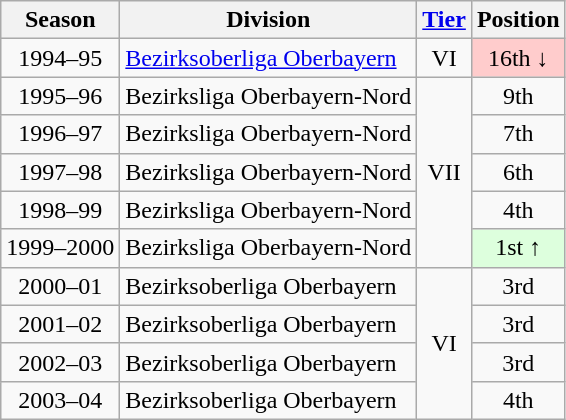<table class="wikitable">
<tr>
<th>Season</th>
<th>Division</th>
<th><a href='#'>Tier</a></th>
<th>Position</th>
</tr>
<tr align="center">
<td>1994–95</td>
<td align="left"><a href='#'>Bezirksoberliga Oberbayern</a></td>
<td>VI</td>
<td style="background:#ffcccc">16th ↓</td>
</tr>
<tr align="center">
<td>1995–96</td>
<td align="left">Bezirksliga Oberbayern-Nord</td>
<td rowspan=5>VII</td>
<td>9th</td>
</tr>
<tr align="center">
<td>1996–97</td>
<td align="left">Bezirksliga Oberbayern-Nord</td>
<td>7th</td>
</tr>
<tr align="center">
<td>1997–98</td>
<td align="left">Bezirksliga Oberbayern-Nord</td>
<td>6th</td>
</tr>
<tr align="center">
<td>1998–99</td>
<td align="left">Bezirksliga Oberbayern-Nord</td>
<td>4th</td>
</tr>
<tr align="center">
<td>1999–2000</td>
<td align="left">Bezirksliga Oberbayern-Nord</td>
<td style="background:#ddffdd">1st ↑</td>
</tr>
<tr align="center">
<td>2000–01</td>
<td align="left">Bezirksoberliga Oberbayern</td>
<td rowspan=4>VI</td>
<td>3rd</td>
</tr>
<tr align="center">
<td>2001–02</td>
<td align="left">Bezirksoberliga Oberbayern</td>
<td>3rd</td>
</tr>
<tr align="center">
<td>2002–03</td>
<td align="left">Bezirksoberliga Oberbayern</td>
<td>3rd</td>
</tr>
<tr align="center">
<td>2003–04</td>
<td align="left">Bezirksoberliga Oberbayern</td>
<td>4th</td>
</tr>
</table>
